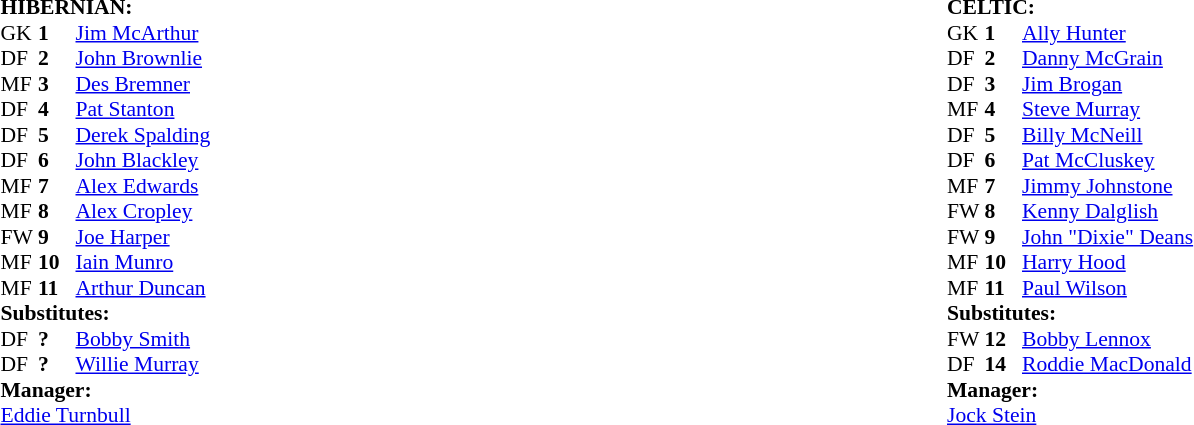<table width="100%">
<tr>
<td valign="top" width="50%"><br><table style="font-size: 90%" cellspacing="0" cellpadding="0">
<tr>
<td colspan="4"><strong>HIBERNIAN:</strong></td>
</tr>
<tr>
<th width="25"></th>
<th width="25"></th>
</tr>
<tr>
<td>GK</td>
<td><strong>1</strong></td>
<td><a href='#'>Jim McArthur</a></td>
</tr>
<tr>
<td>DF</td>
<td><strong>2</strong></td>
<td><a href='#'>John Brownlie</a></td>
<td></td>
</tr>
<tr>
<td>MF</td>
<td><strong>3</strong></td>
<td><a href='#'>Des Bremner</a></td>
</tr>
<tr>
<td>DF</td>
<td><strong>4</strong></td>
<td><a href='#'>Pat Stanton</a></td>
</tr>
<tr>
<td>DF</td>
<td><strong>5</strong></td>
<td><a href='#'>Derek Spalding</a></td>
</tr>
<tr>
<td>DF</td>
<td><strong>6</strong></td>
<td><a href='#'>John Blackley</a></td>
</tr>
<tr>
<td>MF</td>
<td><strong>7</strong></td>
<td><a href='#'>Alex Edwards</a></td>
</tr>
<tr>
<td>MF</td>
<td><strong>8</strong></td>
<td><a href='#'>Alex Cropley</a></td>
</tr>
<tr>
<td>FW</td>
<td><strong>9</strong></td>
<td><a href='#'>Joe Harper</a></td>
</tr>
<tr>
<td>MF</td>
<td><strong>10</strong></td>
<td><a href='#'>Iain Munro</a></td>
</tr>
<tr>
<td>MF</td>
<td><strong>11</strong></td>
<td><a href='#'>Arthur Duncan</a></td>
<td></td>
<td></td>
</tr>
<tr>
<td colspan=4><strong>Substitutes:</strong></td>
</tr>
<tr>
<td>DF</td>
<td><strong>?</strong></td>
<td><a href='#'>Bobby Smith</a></td>
<td></td>
</tr>
<tr>
<td>DF</td>
<td><strong>?</strong></td>
<td><a href='#'>Willie Murray</a></td>
<td></td>
<td></td>
</tr>
<tr>
<td colspan=4><strong>Manager:</strong></td>
</tr>
<tr>
<td colspan="4"><a href='#'>Eddie Turnbull</a></td>
</tr>
</table>
</td>
<td valign="top" width="50%"><br><table style="font-size: 90%" cellspacing="0" cellpadding="0">
<tr>
<td colspan="4"><strong>CELTIC:</strong></td>
</tr>
<tr>
<th width="25"></th>
<th width="25"></th>
</tr>
<tr>
<td>GK</td>
<td><strong>1</strong></td>
<td><a href='#'>Ally Hunter</a></td>
</tr>
<tr>
<td>DF</td>
<td><strong>2</strong></td>
<td><a href='#'>Danny McGrain</a></td>
</tr>
<tr>
<td>DF</td>
<td><strong>3</strong></td>
<td><a href='#'>Jim Brogan</a></td>
</tr>
<tr>
<td>MF</td>
<td><strong>4</strong></td>
<td><a href='#'>Steve Murray</a></td>
</tr>
<tr>
<td>DF</td>
<td><strong>5</strong></td>
<td><a href='#'>Billy McNeill</a></td>
</tr>
<tr>
<td>DF</td>
<td><strong>6</strong></td>
<td><a href='#'>Pat McCluskey</a></td>
</tr>
<tr>
<td>MF</td>
<td><strong>7</strong></td>
<td><a href='#'>Jimmy Johnstone</a></td>
</tr>
<tr>
<td>FW</td>
<td><strong>8</strong></td>
<td><a href='#'>Kenny Dalglish</a></td>
</tr>
<tr>
<td>FW</td>
<td><strong>9</strong></td>
<td><a href='#'>John "Dixie" Deans</a></td>
</tr>
<tr>
<td>MF</td>
<td><strong>10</strong></td>
<td><a href='#'>Harry Hood</a></td>
</tr>
<tr>
<td>MF</td>
<td><strong>11</strong></td>
<td><a href='#'>Paul Wilson</a></td>
</tr>
<tr>
<td colspan=4><strong>Substitutes:</strong></td>
</tr>
<tr>
<td>FW</td>
<td><strong>12</strong></td>
<td><a href='#'>Bobby Lennox</a></td>
</tr>
<tr>
<td>DF</td>
<td><strong>14</strong></td>
<td><a href='#'>Roddie MacDonald</a></td>
</tr>
<tr>
<td colspan=4><strong>Manager:</strong></td>
</tr>
<tr>
<td colspan="4"><a href='#'>Jock Stein</a></td>
</tr>
</table>
</td>
</tr>
</table>
